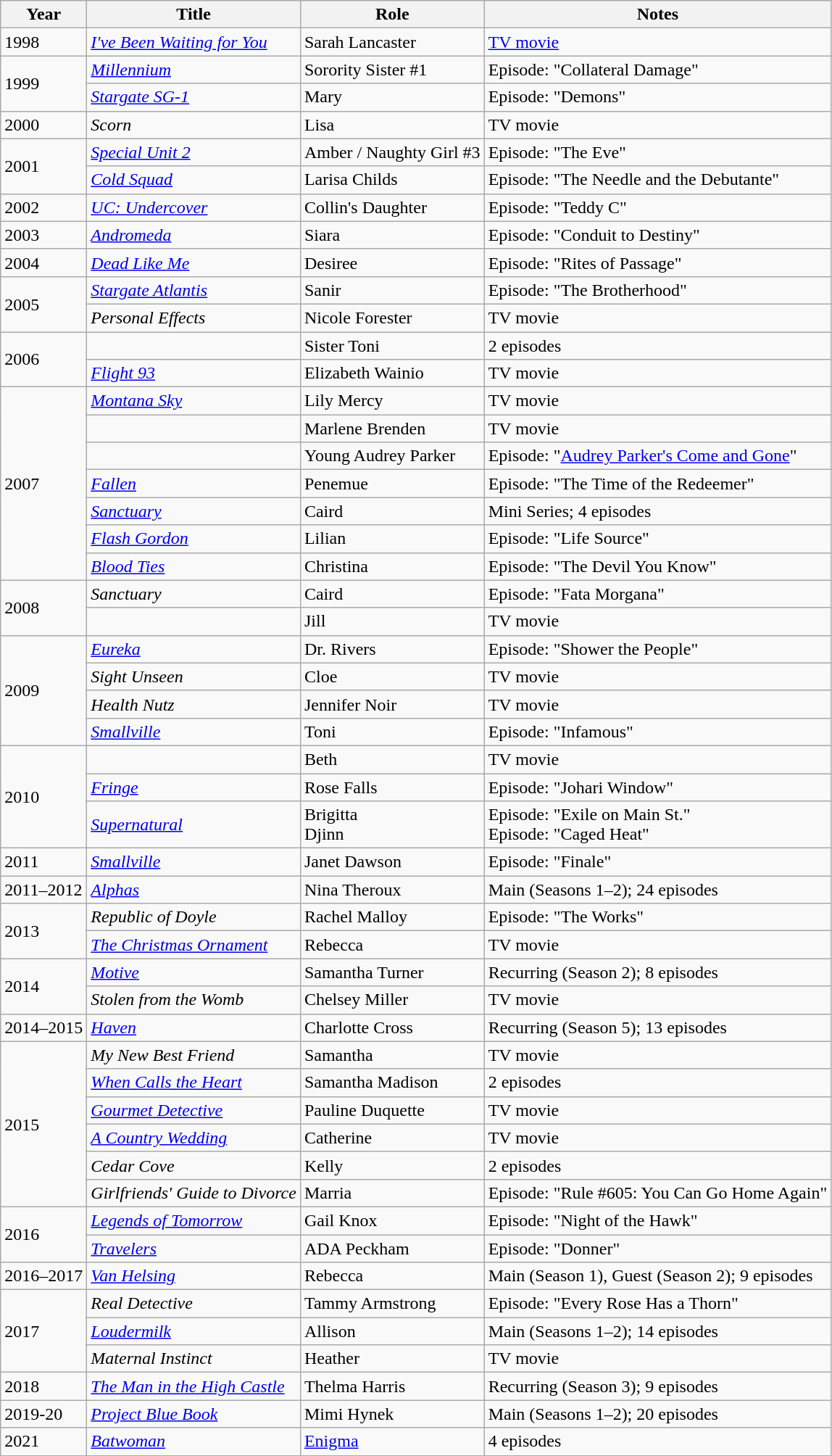<table class="wikitable sortable">
<tr>
<th scope="col">Year</th>
<th scope="col">Title</th>
<th scope="col">Role</th>
<th scope="col" class="unsortable">Notes</th>
</tr>
<tr>
<td>1998</td>
<td><em><a href='#'>I've Been Waiting for You</a></em></td>
<td>Sarah Lancaster</td>
<td><a href='#'>TV movie</a></td>
</tr>
<tr>
<td rowspan ="2">1999</td>
<td><em><a href='#'>Millennium</a></em></td>
<td>Sorority Sister #1</td>
<td>Episode: "Collateral Damage"</td>
</tr>
<tr>
<td><em><a href='#'>Stargate SG-1</a></em></td>
<td>Mary</td>
<td>Episode: "Demons"</td>
</tr>
<tr>
<td>2000</td>
<td><em>Scorn</em></td>
<td>Lisa</td>
<td>TV movie</td>
</tr>
<tr>
<td rowspan ="2">2001</td>
<td><em><a href='#'>Special Unit 2</a></em></td>
<td>Amber / Naughty Girl #3</td>
<td>Episode: "The Eve"</td>
</tr>
<tr>
<td><em><a href='#'>Cold Squad</a></em></td>
<td>Larisa Childs</td>
<td>Episode: "The Needle and the Debutante"</td>
</tr>
<tr>
<td>2002</td>
<td><em><a href='#'>UC: Undercover</a></em></td>
<td>Collin's Daughter</td>
<td>Episode: "Teddy C"</td>
</tr>
<tr>
<td>2003</td>
<td><em><a href='#'>Andromeda</a></em></td>
<td>Siara</td>
<td>Episode: "Conduit to Destiny"</td>
</tr>
<tr>
<td>2004</td>
<td><em><a href='#'>Dead Like Me</a></em></td>
<td>Desiree</td>
<td>Episode: "Rites of Passage"</td>
</tr>
<tr>
<td rowspan ="2">2005</td>
<td><em><a href='#'>Stargate Atlantis</a></em></td>
<td>Sanir</td>
<td>Episode: "The Brotherhood"</td>
</tr>
<tr>
<td><em>Personal Effects</em></td>
<td>Nicole Forester</td>
<td>TV movie</td>
</tr>
<tr>
<td rowspan ="2">2006</td>
<td><em></em></td>
<td>Sister Toni</td>
<td>2 episodes</td>
</tr>
<tr>
<td><em><a href='#'>Flight 93</a></em></td>
<td>Elizabeth Wainio</td>
<td>TV movie</td>
</tr>
<tr>
<td rowspan ="7">2007</td>
<td><em><a href='#'>Montana Sky</a></em></td>
<td>Lily Mercy</td>
<td>TV movie</td>
</tr>
<tr>
<td><em></em></td>
<td>Marlene Brenden</td>
<td>TV movie</td>
</tr>
<tr>
<td><em></em></td>
<td>Young Audrey Parker</td>
<td>Episode: "<a href='#'>Audrey Parker's Come and Gone</a>"</td>
</tr>
<tr>
<td><em><a href='#'>Fallen</a></em></td>
<td>Penemue</td>
<td>Episode: "The Time of the Redeemer"</td>
</tr>
<tr>
<td><em><a href='#'>Sanctuary</a></em></td>
<td>Caird</td>
<td>Mini Series; 4 episodes</td>
</tr>
<tr>
<td><em><a href='#'>Flash Gordon</a></em></td>
<td>Lilian</td>
<td>Episode: "Life Source"</td>
</tr>
<tr>
<td><em><a href='#'>Blood Ties</a></em></td>
<td>Christina</td>
<td>Episode: "The Devil You Know"</td>
</tr>
<tr>
<td rowspan ="2">2008</td>
<td><em>Sanctuary</em></td>
<td>Caird</td>
<td>Episode: "Fata Morgana"</td>
</tr>
<tr>
<td><em></em></td>
<td>Jill</td>
<td>TV movie</td>
</tr>
<tr>
<td rowspan ="4">2009</td>
<td><em><a href='#'>Eureka</a></em></td>
<td>Dr. Rivers</td>
<td>Episode: "Shower the People"</td>
</tr>
<tr>
<td><em>Sight Unseen</em></td>
<td>Cloe</td>
<td>TV movie</td>
</tr>
<tr>
<td><em>Health Nutz</em></td>
<td>Jennifer Noir</td>
<td>TV movie</td>
</tr>
<tr>
<td><em><a href='#'>Smallville</a></em></td>
<td>Toni</td>
<td>Episode: "Infamous"</td>
</tr>
<tr>
<td rowspan ="3">2010</td>
<td><em></em></td>
<td>Beth</td>
<td>TV movie</td>
</tr>
<tr>
<td><em><a href='#'>Fringe</a></em></td>
<td>Rose Falls</td>
<td>Episode: "Johari Window"</td>
</tr>
<tr>
<td><em><a href='#'>Supernatural</a></em></td>
<td>Brigitta<br>Djinn</td>
<td>Episode: "Exile on Main St."<br>Episode: "Caged Heat"</td>
</tr>
<tr>
<td>2011</td>
<td><em><a href='#'>Smallville</a></em></td>
<td>Janet Dawson</td>
<td>Episode: "Finale"</td>
</tr>
<tr>
<td>2011–2012</td>
<td><em><a href='#'>Alphas</a></em></td>
<td>Nina Theroux</td>
<td>Main (Seasons 1–2); 24 episodes</td>
</tr>
<tr>
<td rowspan ="2">2013</td>
<td><em>Republic of Doyle</em></td>
<td>Rachel Malloy</td>
<td>Episode: "The Works"</td>
</tr>
<tr>
<td data-sort-value="Christmas Ornament, The"><em><a href='#'>The Christmas Ornament</a></em></td>
<td>Rebecca</td>
<td>TV movie</td>
</tr>
<tr>
<td rowspan ="2">2014</td>
<td><em><a href='#'>Motive</a></em></td>
<td>Samantha Turner</td>
<td>Recurring (Season 2); 8 episodes</td>
</tr>
<tr>
<td><em>Stolen from the Womb</em></td>
<td>Chelsey Miller</td>
<td>TV movie</td>
</tr>
<tr>
<td>2014–2015</td>
<td><em><a href='#'>Haven</a></em></td>
<td>Charlotte Cross</td>
<td>Recurring (Season 5); 13 episodes</td>
</tr>
<tr>
<td rowspan ="6">2015</td>
<td><em>My New Best Friend</em></td>
<td>Samantha</td>
<td>TV movie</td>
</tr>
<tr>
<td><em><a href='#'>When Calls the Heart</a></em></td>
<td>Samantha Madison</td>
<td>2 episodes</td>
</tr>
<tr>
<td><em><a href='#'>Gourmet Detective</a></em></td>
<td>Pauline Duquette</td>
<td>TV movie</td>
</tr>
<tr>
<td data-sort-value="Country Wedding, A"><em><a href='#'>A Country Wedding</a></em></td>
<td>Catherine</td>
<td>TV movie</td>
</tr>
<tr>
<td><em>Cedar Cove</em></td>
<td>Kelly</td>
<td>2 episodes</td>
</tr>
<tr>
<td><em>Girlfriends' Guide to Divorce</em></td>
<td>Marria</td>
<td>Episode: "Rule #605: You Can Go Home Again"</td>
</tr>
<tr>
<td rowspan="2">2016</td>
<td><em><a href='#'>Legends of Tomorrow</a></em></td>
<td>Gail Knox</td>
<td>Episode: "Night of the Hawk"</td>
</tr>
<tr>
<td><em><a href='#'>Travelers</a></em></td>
<td>ADA Peckham</td>
<td>Episode: "Donner"</td>
</tr>
<tr>
<td>2016–2017</td>
<td><em><a href='#'>Van Helsing</a></em></td>
<td>Rebecca</td>
<td>Main (Season 1), Guest (Season 2); 9 episodes</td>
</tr>
<tr>
<td rowspan="3">2017</td>
<td><em>Real Detective</em></td>
<td>Tammy Armstrong</td>
<td>Episode: "Every Rose Has a Thorn"</td>
</tr>
<tr>
<td><em><a href='#'>Loudermilk</a></em></td>
<td>Allison</td>
<td>Main (Seasons 1–2); 14 episodes</td>
</tr>
<tr>
<td><em>Maternal Instinct</em></td>
<td>Heather</td>
<td>TV movie</td>
</tr>
<tr>
<td>2018</td>
<td data-sort-value="Man in the High Castle, The"><em><a href='#'>The Man in the High Castle</a></em></td>
<td>Thelma Harris</td>
<td>Recurring (Season 3); 9 episodes</td>
</tr>
<tr>
<td>2019-20</td>
<td><em><a href='#'>Project Blue Book</a></em></td>
<td>Mimi Hynek</td>
<td>Main (Seasons 1–2); 20 episodes</td>
</tr>
<tr>
<td>2021</td>
<td><em><a href='#'>Batwoman</a></em></td>
<td><a href='#'>Enigma</a></td>
<td>4 episodes</td>
</tr>
</table>
